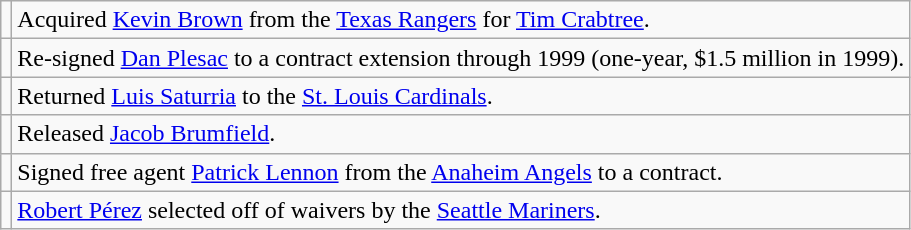<table class="wikitable">
<tr>
<td></td>
<td>Acquired <a href='#'>Kevin Brown</a> from the <a href='#'>Texas Rangers</a> for <a href='#'>Tim Crabtree</a>.</td>
</tr>
<tr>
<td></td>
<td>Re-signed <a href='#'>Dan Plesac</a> to a contract extension through 1999 (one-year, $1.5 million in 1999).</td>
</tr>
<tr>
<td></td>
<td>Returned <a href='#'>Luis Saturria</a> to the <a href='#'>St. Louis Cardinals</a>.</td>
</tr>
<tr>
<td></td>
<td>Released <a href='#'>Jacob Brumfield</a>.</td>
</tr>
<tr>
<td></td>
<td>Signed free agent <a href='#'>Patrick Lennon</a> from the <a href='#'>Anaheim Angels</a> to a contract.</td>
</tr>
<tr>
<td></td>
<td><a href='#'>Robert Pérez</a> selected off of waivers by the <a href='#'>Seattle Mariners</a>.</td>
</tr>
</table>
